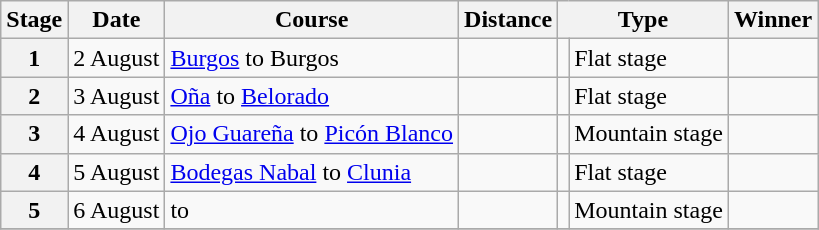<table class="wikitable">
<tr>
<th scope="col">Stage</th>
<th scope="col">Date</th>
<th scope="col">Course</th>
<th scope="col">Distance</th>
<th scope="col" colspan="2">Type</th>
<th scope="col">Winner</th>
</tr>
<tr>
<th scope="row">1</th>
<td style="text-align:right;">2 August</td>
<td><a href='#'>Burgos</a> to Burgos</td>
<td></td>
<td></td>
<td>Flat stage</td>
<td></td>
</tr>
<tr>
<th scope="row">2</th>
<td style="text-align:right;">3 August</td>
<td><a href='#'>Oña</a> to <a href='#'>Belorado</a></td>
<td></td>
<td></td>
<td>Flat stage</td>
<td></td>
</tr>
<tr>
<th scope="row">3</th>
<td style="text-align:right;">4 August</td>
<td><a href='#'>Ojo Guareña</a> to <a href='#'>Picón Blanco</a></td>
<td></td>
<td></td>
<td>Mountain stage</td>
<td></td>
</tr>
<tr>
<th scope="row">4</th>
<td style="text-align:right;">5 August</td>
<td><a href='#'>Bodegas Nabal</a> to <a href='#'>Clunia</a></td>
<td></td>
<td></td>
<td>Flat stage</td>
<td></td>
</tr>
<tr>
<th scope="row">5</th>
<td style="text-align:right;">6 August</td>
<td> to </td>
<td></td>
<td></td>
<td>Mountain stage</td>
<td></td>
</tr>
<tr>
</tr>
</table>
